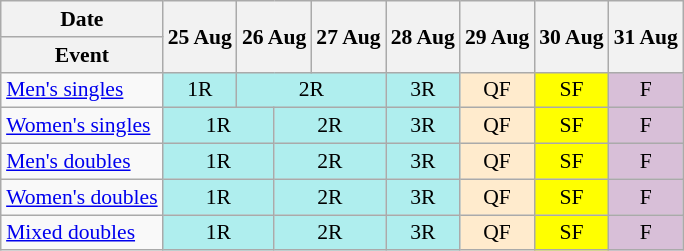<table class="wikitable" style="margin:0.5em auto; font-size:90%; text-align:center">
<tr>
<th>Date</th>
<th rowspan="2">25 Aug</th>
<th colspan="2" rowspan="2">26 Aug</th>
<th rowspan="2">27 Aug</th>
<th rowspan="2">28 Aug</th>
<th rowspan="2">29 Aug</th>
<th rowspan="2">30 Aug</th>
<th rowspan="2">31 Aug</th>
</tr>
<tr>
<th>Event</th>
</tr>
<tr>
<td align="left"><a href='#'>Men's singles</a></td>
<td bgcolor="#AFEEEE">1R</td>
<td colspan="3" bgcolor="#AFEEEE">2R</td>
<td bgcolor="#AFEEEE">3R</td>
<td bgcolor="#FFEBCD">QF</td>
<td bgcolor="#FFFF00">SF</td>
<td bgcolor="#D8BFD8">F</td>
</tr>
<tr>
<td align="left"><a href='#'>Women's singles</a></td>
<td colspan="2" bgcolor="#AFEEEE">1R</td>
<td colspan="2" bgcolor="#AFEEEE">2R</td>
<td bgcolor="#AFEEEE">3R</td>
<td bgcolor="#FFEBCD">QF</td>
<td bgcolor="#FFFF00">SF</td>
<td bgcolor="#D8BFD8">F</td>
</tr>
<tr>
<td align="left"><a href='#'>Men's doubles</a></td>
<td colspan="2" bgcolor="#AFEEEE">1R</td>
<td colspan="2" bgcolor="#AFEEEE">2R</td>
<td bgcolor="#AFEEEE">3R</td>
<td bgcolor="#FFEBCD">QF</td>
<td bgcolor="#FFFF00">SF</td>
<td bgcolor="#D8BFD8">F</td>
</tr>
<tr>
<td align="left"><a href='#'>Women's doubles</a></td>
<td colspan="2" bgcolor="#AFEEEE">1R</td>
<td colspan="2" bgcolor="#AFEEEE">2R</td>
<td bgcolor="#AFEEEE">3R</td>
<td bgcolor="#FFEBCD">QF</td>
<td bgcolor="#FFFF00">SF</td>
<td bgcolor="#D8BFD8">F</td>
</tr>
<tr>
<td align="left"><a href='#'>Mixed doubles</a></td>
<td colspan="2" bgcolor="#AFEEEE">1R</td>
<td colspan="2" bgcolor="#AFEEEE">2R</td>
<td bgcolor="#AFEEEE">3R</td>
<td bgcolor="#FFEBCD">QF</td>
<td bgcolor="#FFFF00">SF</td>
<td bgcolor="#D8BFD8">F</td>
</tr>
</table>
